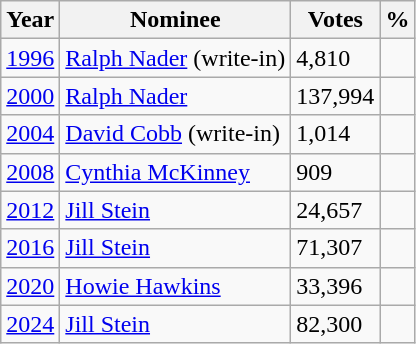<table class="wikitable">
<tr>
<th>Year</th>
<th>Nominee</th>
<th>Votes</th>
<th>%</th>
</tr>
<tr>
<td><a href='#'>1996</a></td>
<td><a href='#'>Ralph Nader</a> (write-in)</td>
<td>4,810</td>
<td></td>
</tr>
<tr>
<td><a href='#'>2000</a></td>
<td><a href='#'>Ralph Nader</a></td>
<td>137,994</td>
<td></td>
</tr>
<tr>
<td><a href='#'>2004</a></td>
<td><a href='#'>David Cobb</a> (write-in)</td>
<td>1,014</td>
<td></td>
</tr>
<tr>
<td><a href='#'>2008</a></td>
<td><a href='#'>Cynthia McKinney</a></td>
<td>909</td>
<td></td>
</tr>
<tr>
<td><a href='#'>2012</a></td>
<td><a href='#'>Jill Stein</a></td>
<td>24,657</td>
<td></td>
</tr>
<tr>
<td><a href='#'>2016</a></td>
<td><a href='#'>Jill Stein</a></td>
<td>71,307</td>
<td></td>
</tr>
<tr>
<td><a href='#'>2020</a></td>
<td><a href='#'>Howie Hawkins</a></td>
<td>33,396</td>
<td></td>
</tr>
<tr>
<td><a href='#'>2024</a></td>
<td><a href='#'>Jill Stein</a></td>
<td>82,300</td>
<td></td>
</tr>
</table>
